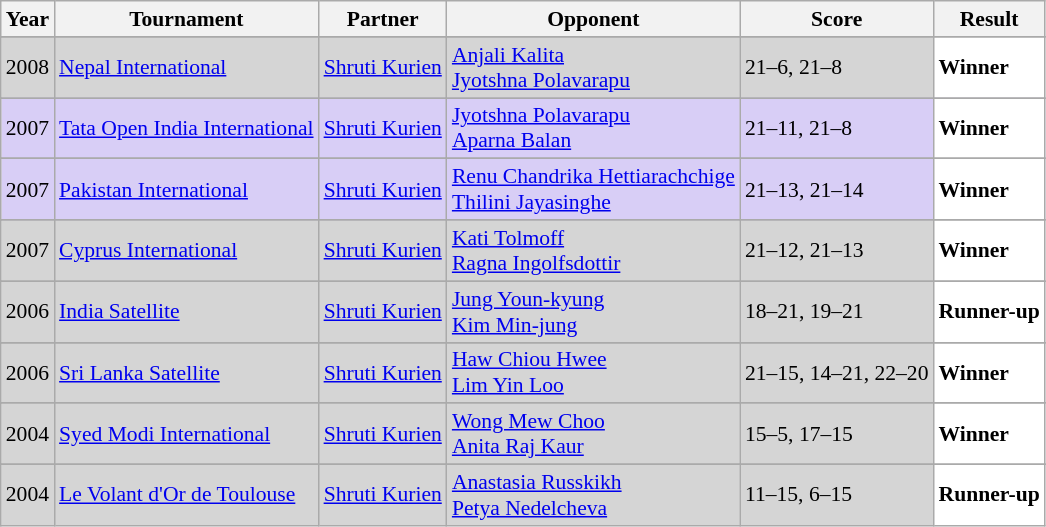<table class="sortable wikitable" style="font-size: 90%;">
<tr>
<th>Year</th>
<th>Tournament</th>
<th>Partner</th>
<th>Opponent</th>
<th>Score</th>
<th>Result</th>
</tr>
<tr>
</tr>
<tr style="background:#D5D5D5">
<td align="center">2008</td>
<td align="left"><a href='#'>Nepal International</a></td>
<td align="left"> <a href='#'>Shruti Kurien</a></td>
<td align="left"> <a href='#'>Anjali Kalita</a> <br>  <a href='#'>Jyotshna Polavarapu</a></td>
<td align="left">21–6, 21–8</td>
<td style="text-align:left; background:white"> <strong>Winner</strong></td>
</tr>
<tr>
</tr>
<tr>
</tr>
<tr style="background:#D8CEF6">
<td align="center">2007</td>
<td align="left"><a href='#'>Tata Open India International</a></td>
<td align="left"> <a href='#'>Shruti Kurien</a></td>
<td align="left"> <a href='#'>Jyotshna Polavarapu</a> <br>  <a href='#'>Aparna Balan</a></td>
<td align="left">21–11, 21–8</td>
<td style="text-align:left; background:white"> <strong>Winner</strong></td>
</tr>
<tr>
</tr>
<tr style="background:#D8CEF6">
<td align="center">2007</td>
<td align="left"><a href='#'>Pakistan International</a></td>
<td align="left"> <a href='#'>Shruti Kurien</a></td>
<td align="left"> <a href='#'>Renu Chandrika Hettiarachchige</a> <br>  <a href='#'>Thilini Jayasinghe</a></td>
<td align="left">21–13, 21–14</td>
<td style="text-align:left; background:white"> <strong>Winner</strong></td>
</tr>
<tr>
</tr>
<tr style="background:#D5D5D5">
<td align="center">2007</td>
<td align="left"><a href='#'>Cyprus International</a></td>
<td align="left"> <a href='#'>Shruti Kurien</a></td>
<td align="left"> <a href='#'>Kati Tolmoff</a> <br>  <a href='#'>Ragna Ingolfsdottir</a></td>
<td align="left">21–12, 21–13</td>
<td style="text-align:left; background:white"> <strong>Winner</strong></td>
</tr>
<tr>
</tr>
<tr style="background:#D5D5D5">
<td align="center">2006</td>
<td align="left"><a href='#'>India Satellite</a></td>
<td align="left"> <a href='#'>Shruti Kurien</a></td>
<td align="left"> <a href='#'>Jung Youn-kyung</a> <br>  <a href='#'>Kim Min-jung</a></td>
<td align="left">18–21, 19–21</td>
<td style="text-align:left; background:white"> <strong>Runner-up</strong></td>
</tr>
<tr>
</tr>
<tr style="background:#D5D5D5">
<td align="center">2006</td>
<td align="left"><a href='#'>Sri Lanka Satellite</a></td>
<td align="left"> <a href='#'>Shruti Kurien</a></td>
<td align="left"> <a href='#'>Haw Chiou Hwee</a> <br>  <a href='#'>Lim Yin Loo</a></td>
<td align="left">21–15, 14–21, 22–20</td>
<td style="text-align:left; background:white"> <strong>Winner</strong></td>
</tr>
<tr>
</tr>
<tr style="background:#D5D5D5">
<td align="center">2004</td>
<td align="left"><a href='#'>Syed Modi International</a></td>
<td align="left"> <a href='#'>Shruti Kurien</a></td>
<td align="left"> <a href='#'>Wong Mew Choo</a> <br>  <a href='#'>Anita Raj Kaur</a></td>
<td align="left">15–5, 17–15</td>
<td style="text-align:left; background:white"> <strong>Winner</strong></td>
</tr>
<tr>
</tr>
<tr style="background:#D5D5D5">
<td align="center">2004</td>
<td align="left"><a href='#'>Le Volant d'Or de Toulouse</a></td>
<td align="left"> <a href='#'>Shruti Kurien</a></td>
<td align="left"> <a href='#'>Anastasia Russkikh</a> <br>  <a href='#'>Petya Nedelcheva</a></td>
<td align="left">11–15, 6–15</td>
<td style="text-align:left; background:white"> <strong>Runner-up</strong></td>
</tr>
</table>
